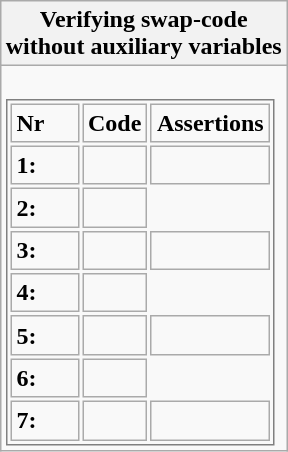<table align=right class="wikitable collapsible collapsed">
<tr>
<th>Verifying swap-code<br>without auxiliary variables</th>
</tr>
<tr>
<td><br><table style="border:1px solid grey;">
<tr>
<td><strong>Nr</strong></td>
<td><strong>Code</strong></td>
<td COLSPAN=6><strong>Assertions</strong></td>
</tr>
<tr>
<td><strong>1:</strong>      </td>
<td></td>
<td></td>
</tr>
<tr>
<td><strong>2:</strong></td>
<td>      </td>
</tr>
<tr>
<td><strong>3:</strong></td>
<td></td>
<td></td>
</tr>
<tr>
<td><strong>4:</strong></td>
<td></td>
</tr>
<tr>
<td><strong>5:</strong></td>
<td></td>
<td></td>
</tr>
<tr>
<td><strong>6:</strong></td>
<td></td>
</tr>
<tr>
<td><strong>7:</strong></td>
<td></td>
<td></td>
</tr>
</table>
</td>
</tr>
</table>
